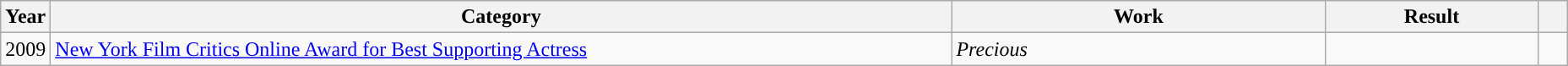<table class="wikitable">
<tr>
<th scope="col" style="width:1em;">Year</th>
<th scope="col" style="width:44em;">Category</th>
<th scope="col" style="width:18em;">Work</th>
<th scope="col" style="width:10em;">Result</th>
<th class="unsortable" style="width:1em;"></th>
</tr>
<tr>
<td>2009</td>
<td><a href='#'>New York Film Critics Online Award for Best Supporting Actress</a></td>
<td><em>Precious</em></td>
<td></td>
<td></td>
</tr>
</table>
